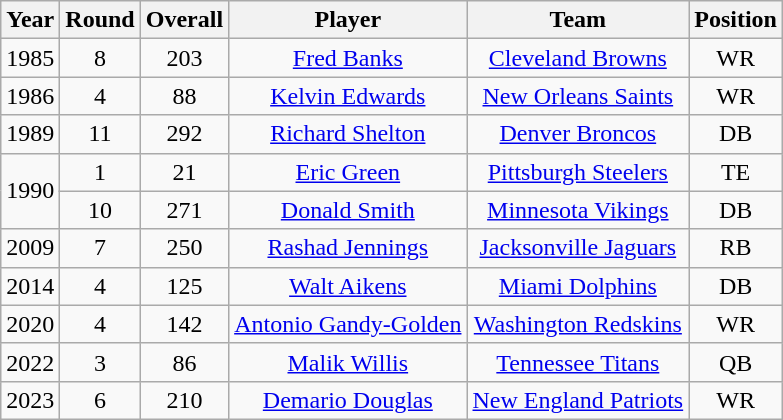<table class="wikitable sortable" style="text-align: center;">
<tr>
<th>Year</th>
<th>Round</th>
<th>Overall</th>
<th>Player</th>
<th>Team</th>
<th>Position</th>
</tr>
<tr>
<td>1985</td>
<td>8</td>
<td>203</td>
<td><a href='#'>Fred Banks</a></td>
<td><a href='#'>Cleveland Browns</a></td>
<td>WR</td>
</tr>
<tr>
<td>1986</td>
<td>4</td>
<td>88</td>
<td><a href='#'>Kelvin Edwards</a></td>
<td><a href='#'>New Orleans Saints</a></td>
<td>WR</td>
</tr>
<tr>
<td>1989</td>
<td>11</td>
<td>292</td>
<td><a href='#'>Richard Shelton</a></td>
<td><a href='#'>Denver Broncos</a></td>
<td>DB</td>
</tr>
<tr>
<td rowspan="2">1990</td>
<td>1</td>
<td>21</td>
<td><a href='#'>Eric Green</a></td>
<td><a href='#'>Pittsburgh Steelers</a></td>
<td>TE</td>
</tr>
<tr>
<td>10</td>
<td>271</td>
<td><a href='#'>Donald Smith</a></td>
<td><a href='#'>Minnesota Vikings</a></td>
<td>DB</td>
</tr>
<tr>
<td>2009</td>
<td>7</td>
<td>250</td>
<td><a href='#'>Rashad Jennings</a></td>
<td><a href='#'>Jacksonville Jaguars</a></td>
<td>RB</td>
</tr>
<tr>
<td>2014</td>
<td>4</td>
<td>125</td>
<td><a href='#'>Walt Aikens</a></td>
<td><a href='#'>Miami Dolphins</a></td>
<td>DB</td>
</tr>
<tr>
<td>2020</td>
<td>4</td>
<td>142</td>
<td><a href='#'>Antonio Gandy-Golden</a></td>
<td><a href='#'>Washington Redskins</a></td>
<td>WR</td>
</tr>
<tr>
<td>2022</td>
<td>3</td>
<td>86</td>
<td><a href='#'>Malik Willis</a></td>
<td><a href='#'>Tennessee Titans</a></td>
<td>QB</td>
</tr>
<tr>
<td>2023</td>
<td>6</td>
<td>210</td>
<td><a href='#'>Demario Douglas</a></td>
<td><a href='#'>New England Patriots</a></td>
<td>WR</td>
</tr>
</table>
